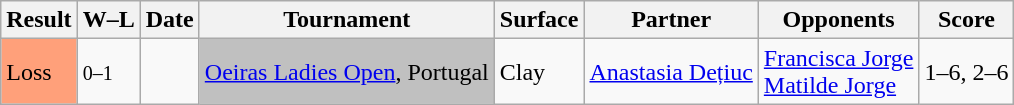<table class="sortable wikitable">
<tr>
<th>Result</th>
<th class="unsortable">W–L</th>
<th>Date</th>
<th>Tournament</th>
<th>Surface</th>
<th>Partner</th>
<th>Opponents</th>
<th class="unsortable">Score</th>
</tr>
<tr>
<td style="background:#ffa07a;">Loss</td>
<td><small>0–1</small></td>
<td><a href='#'></a></td>
<td bgcolor=silver><a href='#'>Oeiras Ladies Open</a>, Portugal</td>
<td>Clay</td>
<td> <a href='#'>Anastasia Dețiuc</a></td>
<td> <a href='#'>Francisca Jorge</a> <br>  <a href='#'>Matilde Jorge</a></td>
<td>1–6, 2–6</td>
</tr>
</table>
